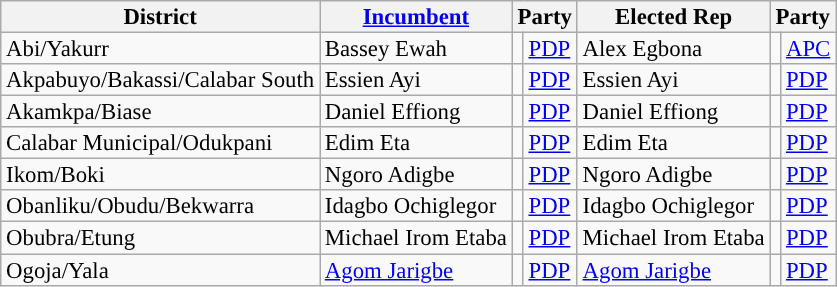<table class="sortable wikitable" style="font-size:95%;line-height:14px;">
<tr>
<th class="unsortable">District</th>
<th class="unsortable"><a href='#'>Incumbent</a></th>
<th colspan="2">Party</th>
<th class="unsortable">Elected Rep</th>
<th colspan="2">Party</th>
</tr>
<tr>
<td>Abi/Yakurr</td>
<td>Bassey Ewah</td>
<td style="background:"></td>
<td><a href='#'>PDP</a></td>
<td>Alex Egbona</td>
<td style="background:"></td>
<td><a href='#'>APC</a></td>
</tr>
<tr>
<td>Akpabuyo/Bakassi/Calabar South</td>
<td>Essien Ayi</td>
<td style="background:"></td>
<td><a href='#'>PDP</a></td>
<td>Essien Ayi</td>
<td style="background:"></td>
<td><a href='#'>PDP</a></td>
</tr>
<tr>
<td>Akamkpa/Biase</td>
<td>Daniel Effiong</td>
<td style="background:"></td>
<td><a href='#'>PDP</a></td>
<td>Daniel Effiong</td>
<td style="background:"></td>
<td><a href='#'>PDP</a></td>
</tr>
<tr>
<td>Calabar Municipal/Odukpani</td>
<td>Edim Eta</td>
<td style="background:"></td>
<td><a href='#'>PDP</a></td>
<td>Edim Eta</td>
<td style="background:"></td>
<td><a href='#'>PDP</a></td>
</tr>
<tr>
<td>Ikom/Boki</td>
<td>Ngoro Adigbe</td>
<td style="background:"></td>
<td><a href='#'>PDP</a></td>
<td>Ngoro Adigbe</td>
<td style="background:"></td>
<td><a href='#'>PDP</a></td>
</tr>
<tr>
<td>Obanliku/Obudu/Bekwarra</td>
<td>Idagbo Ochiglegor</td>
<td style="background:"></td>
<td><a href='#'>PDP</a></td>
<td>Idagbo Ochiglegor</td>
<td style="background:"></td>
<td><a href='#'>PDP</a></td>
</tr>
<tr>
<td>Obubra/Etung</td>
<td>Michael Irom Etaba</td>
<td style="background:"></td>
<td><a href='#'>PDP</a></td>
<td>Michael Irom Etaba</td>
<td style="background:"></td>
<td><a href='#'>PDP</a></td>
</tr>
<tr>
<td>Ogoja/Yala</td>
<td><a href='#'>Agom Jarigbe</a></td>
<td style="background:"></td>
<td><a href='#'>PDP</a></td>
<td><a href='#'>Agom Jarigbe</a></td>
<td style="background:"></td>
<td><a href='#'>PDP</a></td>
</tr>
</table>
